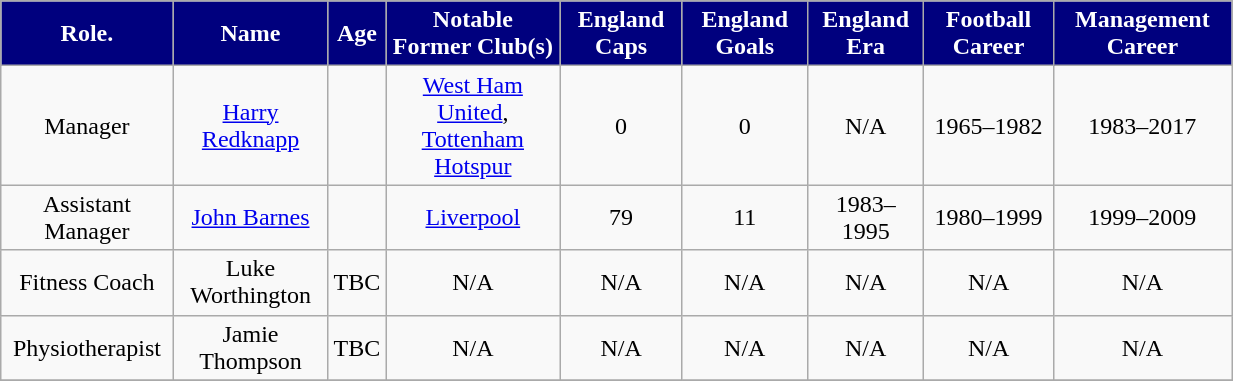<table class="wikitable" style="text-align:center; font-size:100%; width:65%;">
<tr>
<th style="background:#00007e; color:white; text-align:center;">Role.</th>
<th style="background:#00007e; color:white; text-align:center;">Name</th>
<th style="background:#00007e; color:white; text-align:center;">Age</th>
<th style="background:#00007e; color:white; text-align:center;">Notable Former Club(s)</th>
<th style="background:#00007e; color:white; text-align:center;">England Caps</th>
<th style="background:#00007e; color:white; text-align:center;">England Goals</th>
<th style="background:#00007e; color:white; text-align:center;">England Era</th>
<th style="background:#00007e; color:white; text-align:center;">Football Career</th>
<th style="background:#00007e; color:white; text-align:center;">Management Career</th>
</tr>
<tr>
<td>Manager</td>
<td><a href='#'>Harry Redknapp</a></td>
<td></td>
<td> <a href='#'>West Ham United</a>,<br> <a href='#'>Tottenham Hotspur</a></td>
<td>0</td>
<td>0</td>
<td>N/A</td>
<td>1965–1982</td>
<td>1983–2017</td>
</tr>
<tr>
<td>Assistant Manager</td>
<td><a href='#'>John Barnes</a></td>
<td></td>
<td> <a href='#'>Liverpool</a></td>
<td>79</td>
<td>11</td>
<td>1983–1995</td>
<td>1980–1999</td>
<td>1999–2009</td>
</tr>
<tr>
<td>Fitness Coach</td>
<td>Luke Worthington</td>
<td>TBC</td>
<td>N/A</td>
<td>N/A</td>
<td>N/A</td>
<td>N/A</td>
<td>N/A</td>
<td>N/A</td>
</tr>
<tr>
<td>Physiotherapist</td>
<td>Jamie Thompson</td>
<td>TBC</td>
<td>N/A</td>
<td>N/A</td>
<td>N/A</td>
<td>N/A</td>
<td>N/A</td>
<td>N/A</td>
</tr>
<tr>
</tr>
</table>
